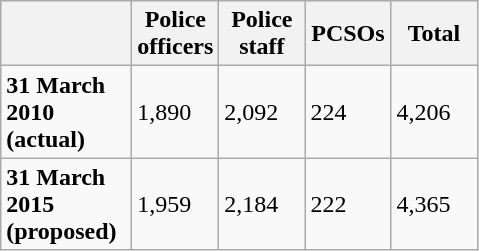<table class="wikitable" style="text-align:left;">
<tr style="background:#efefef;">
<th style="width:80px;"></th>
<th style="width:50px;">Police officers</th>
<th style="width:50px;">Police staff</th>
<th style="width:50px;">PCSOs</th>
<th style="width:50px;">Total</th>
</tr>
<tr>
<td><strong>31 March 2010 (actual)</strong></td>
<td>1,890</td>
<td>2,092</td>
<td>224</td>
<td>4,206</td>
</tr>
<tr>
<td><strong>31 March 2015 (proposed)</strong></td>
<td>1,959</td>
<td>2,184</td>
<td>222</td>
<td>4,365</td>
</tr>
</table>
